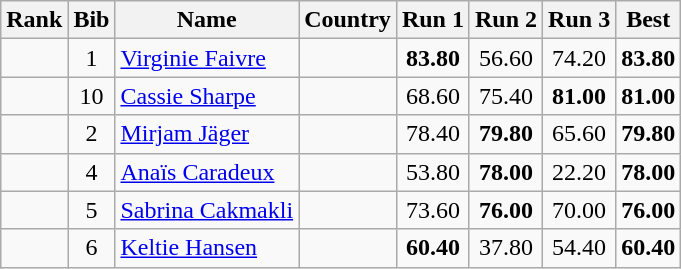<table class="wikitable sortable" style="text-align:center">
<tr>
<th>Rank</th>
<th>Bib</th>
<th>Name</th>
<th>Country</th>
<th>Run 1</th>
<th>Run 2</th>
<th>Run 3</th>
<th>Best</th>
</tr>
<tr>
<td></td>
<td>1</td>
<td align=left><a href='#'>Virginie Faivre</a></td>
<td align=left></td>
<td><strong>83.80</strong></td>
<td>56.60</td>
<td>74.20</td>
<td><strong>83.80</strong></td>
</tr>
<tr>
<td></td>
<td>10</td>
<td align=left><a href='#'>Cassie Sharpe</a></td>
<td align=left></td>
<td>68.60</td>
<td>75.40</td>
<td><strong>81.00</strong></td>
<td><strong>81.00</strong></td>
</tr>
<tr>
<td></td>
<td>2</td>
<td align=left><a href='#'>Mirjam Jäger</a></td>
<td align=left></td>
<td>78.40</td>
<td><strong>79.80</strong></td>
<td>65.60</td>
<td><strong>79.80</strong></td>
</tr>
<tr>
<td></td>
<td>4</td>
<td align=left><a href='#'>Anaïs Caradeux</a></td>
<td align=left></td>
<td>53.80</td>
<td><strong>78.00</strong></td>
<td>22.20</td>
<td><strong>78.00</strong></td>
</tr>
<tr>
<td></td>
<td>5</td>
<td align=left><a href='#'>Sabrina Cakmakli</a></td>
<td align=left></td>
<td>73.60</td>
<td><strong>76.00</strong></td>
<td>70.00</td>
<td><strong>76.00</strong></td>
</tr>
<tr>
<td></td>
<td>6</td>
<td align=left><a href='#'>Keltie Hansen</a></td>
<td align=left></td>
<td><strong>60.40</strong></td>
<td>37.80</td>
<td>54.40</td>
<td><strong>60.40</strong></td>
</tr>
</table>
